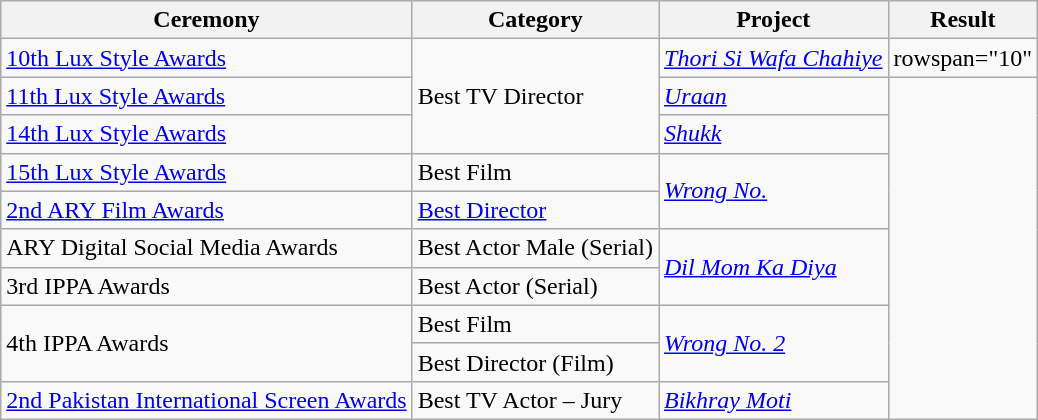<table class="wikitable style">
<tr>
<th>Ceremony</th>
<th>Category</th>
<th>Project</th>
<th>Result</th>
</tr>
<tr>
<td><a href='#'>10th Lux Style Awards</a></td>
<td rowspan="3">Best TV Director</td>
<td><em><a href='#'>Thori Si Wafa Chahiye</a></em></td>
<td>rowspan="10" </td>
</tr>
<tr>
<td><a href='#'>11th Lux Style Awards</a></td>
<td><em><a href='#'>Uraan</a></em></td>
</tr>
<tr>
<td><a href='#'>14th Lux Style Awards</a></td>
<td><em><a href='#'>Shukk</a></em></td>
</tr>
<tr>
<td><a href='#'>15th Lux Style Awards</a></td>
<td>Best Film</td>
<td rowspan="2"><em><a href='#'>Wrong No.</a></em></td>
</tr>
<tr>
<td><a href='#'>2nd ARY Film Awards</a></td>
<td><a href='#'>Best Director</a></td>
</tr>
<tr>
<td>ARY Digital Social Media Awards</td>
<td>Best Actor Male (Serial)</td>
<td rowspan="2"><em><a href='#'>Dil Mom Ka Diya</a></em></td>
</tr>
<tr>
<td>3rd IPPA Awards</td>
<td>Best Actor (Serial)</td>
</tr>
<tr>
<td rowspan="2">4th IPPA Awards</td>
<td>Best Film</td>
<td rowspan="2"><em><a href='#'>Wrong No. 2</a></em></td>
</tr>
<tr>
<td>Best Director (Film)</td>
</tr>
<tr>
<td><a href='#'>2nd Pakistan International Screen Awards</a></td>
<td>Best TV Actor – Jury</td>
<td><em><a href='#'>Bikhray Moti</a></em></td>
</tr>
</table>
